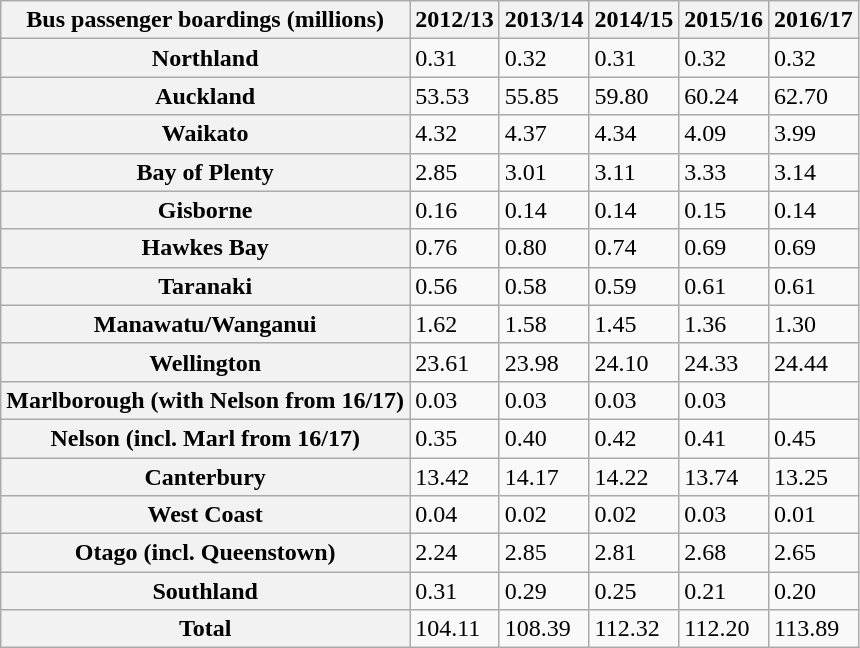<table class="wikitable">
<tr>
<th>Bus passenger boardings (millions)</th>
<th>2012/13</th>
<th>2013/14</th>
<th>2014/15</th>
<th>2015/16</th>
<th>2016/17</th>
</tr>
<tr>
<th>Northland</th>
<td>0.31</td>
<td>0.32</td>
<td>0.31</td>
<td>0.32</td>
<td>0.32</td>
</tr>
<tr>
<th>Auckland</th>
<td>53.53</td>
<td>55.85</td>
<td>59.80</td>
<td>60.24</td>
<td>62.70</td>
</tr>
<tr>
<th>Waikato</th>
<td>4.32</td>
<td>4.37</td>
<td>4.34</td>
<td>4.09</td>
<td>3.99</td>
</tr>
<tr>
<th>Bay of Plenty</th>
<td>2.85</td>
<td>3.01</td>
<td>3.11</td>
<td>3.33</td>
<td>3.14</td>
</tr>
<tr>
<th>Gisborne</th>
<td>0.16</td>
<td>0.14</td>
<td>0.14</td>
<td>0.15</td>
<td>0.14</td>
</tr>
<tr>
<th>Hawkes Bay</th>
<td>0.76</td>
<td>0.80</td>
<td>0.74</td>
<td>0.69</td>
<td>0.69</td>
</tr>
<tr>
<th>Taranaki</th>
<td>0.56</td>
<td>0.58</td>
<td>0.59</td>
<td>0.61</td>
<td>0.61</td>
</tr>
<tr>
<th>Manawatu/Wanganui</th>
<td>1.62</td>
<td>1.58</td>
<td>1.45</td>
<td>1.36</td>
<td>1.30</td>
</tr>
<tr>
<th>Wellington</th>
<td>23.61</td>
<td>23.98</td>
<td>24.10</td>
<td>24.33</td>
<td>24.44</td>
</tr>
<tr>
<th>Marlborough (with Nelson from 16/17)</th>
<td>0.03</td>
<td>0.03</td>
<td>0.03</td>
<td>0.03</td>
<td><span></span></td>
</tr>
<tr>
<th>Nelson (incl. Marl from 16/17)</th>
<td>0.35</td>
<td>0.40</td>
<td>0.42</td>
<td>0.41</td>
<td>0.45</td>
</tr>
<tr>
<th>Canterbury</th>
<td>13.42</td>
<td>14.17</td>
<td>14.22</td>
<td>13.74</td>
<td>13.25</td>
</tr>
<tr>
<th>West Coast</th>
<td>0.04</td>
<td>0.02</td>
<td>0.02</td>
<td>0.03</td>
<td>0.01</td>
</tr>
<tr>
<th>Otago (incl. Queenstown)</th>
<td>2.24</td>
<td>2.85</td>
<td>2.81</td>
<td>2.68</td>
<td>2.65</td>
</tr>
<tr>
<th>Southland</th>
<td>0.31</td>
<td>0.29</td>
<td>0.25</td>
<td>0.21</td>
<td>0.20</td>
</tr>
<tr>
<th>Total</th>
<td>104.11</td>
<td>108.39</td>
<td>112.32</td>
<td>112.20</td>
<td>113.89</td>
</tr>
</table>
